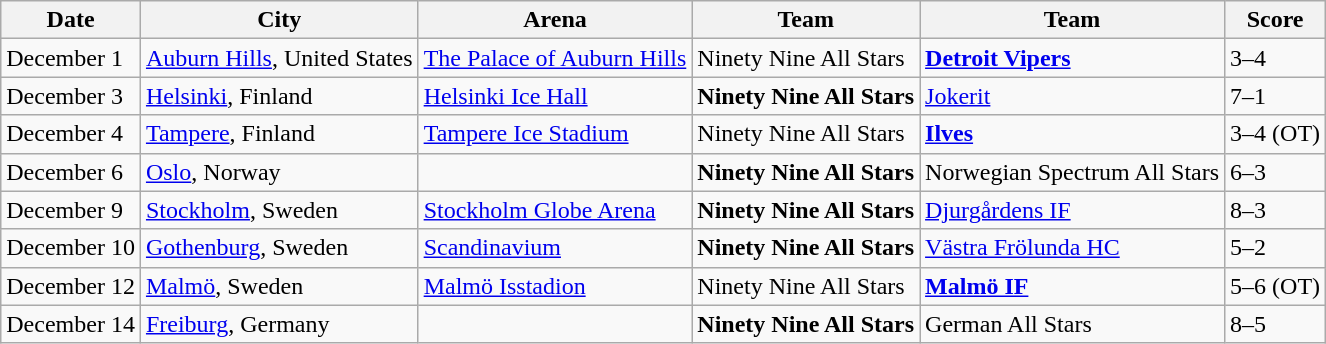<table class="wikitable">
<tr>
<th>Date</th>
<th>City</th>
<th>Arena</th>
<th>Team</th>
<th>Team</th>
<th>Score</th>
</tr>
<tr>
<td>December 1</td>
<td><a href='#'>Auburn Hills</a>, United States</td>
<td><a href='#'>The Palace of Auburn Hills</a></td>
<td>Ninety Nine All Stars</td>
<td><strong><a href='#'>Detroit Vipers</a></strong></td>
<td>3–4</td>
</tr>
<tr>
<td>December 3</td>
<td><a href='#'>Helsinki</a>, Finland</td>
<td><a href='#'>Helsinki Ice Hall</a></td>
<td><strong>Ninety Nine All Stars</strong></td>
<td><a href='#'>Jokerit</a></td>
<td>7–1</td>
</tr>
<tr>
<td>December 4</td>
<td><a href='#'>Tampere</a>, Finland</td>
<td><a href='#'>Tampere Ice Stadium</a></td>
<td>Ninety Nine All Stars</td>
<td><strong><a href='#'>Ilves</a></strong></td>
<td>3–4 (OT)</td>
</tr>
<tr>
<td>December 6</td>
<td><a href='#'>Oslo</a>, Norway</td>
<td></td>
<td><strong>Ninety Nine All Stars</strong></td>
<td>Norwegian Spectrum All Stars</td>
<td>6–3</td>
</tr>
<tr>
<td>December 9</td>
<td><a href='#'>Stockholm</a>, Sweden</td>
<td><a href='#'>Stockholm Globe Arena</a></td>
<td><strong>Ninety Nine All Stars</strong></td>
<td><a href='#'>Djurgårdens IF</a></td>
<td>8–3</td>
</tr>
<tr>
<td>December 10</td>
<td><a href='#'>Gothenburg</a>, Sweden</td>
<td><a href='#'>Scandinavium</a></td>
<td><strong>Ninety Nine All Stars</strong></td>
<td><a href='#'>Västra Frölunda HC</a></td>
<td>5–2</td>
</tr>
<tr>
<td>December 12</td>
<td><a href='#'>Malmö</a>, Sweden</td>
<td><a href='#'>Malmö Isstadion</a></td>
<td>Ninety Nine All Stars</td>
<td><strong><a href='#'>Malmö IF</a></strong></td>
<td>5–6 (OT)</td>
</tr>
<tr>
<td>December 14</td>
<td><a href='#'>Freiburg</a>, Germany</td>
<td></td>
<td><strong>Ninety Nine All Stars</strong></td>
<td>German All Stars</td>
<td>8–5</td>
</tr>
</table>
